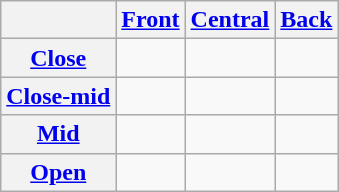<table class="wikitable">
<tr>
<th></th>
<th><a href='#'>Front</a></th>
<th><a href='#'>Central</a></th>
<th><a href='#'>Back</a></th>
</tr>
<tr>
<th><a href='#'>Close</a></th>
<td align=center></td>
<td> </td>
<td align=center></td>
</tr>
<tr>
<th><a href='#'>Close-mid</a></th>
<td align=center></td>
<td align=center></td>
<td align=center></td>
</tr>
<tr>
<th><a href='#'>Mid</a></th>
<td> </td>
<td align=center></td>
<td> </td>
</tr>
<tr>
<th><a href='#'>Open</a></th>
<td> </td>
<td align=center></td>
<td> </td>
</tr>
</table>
